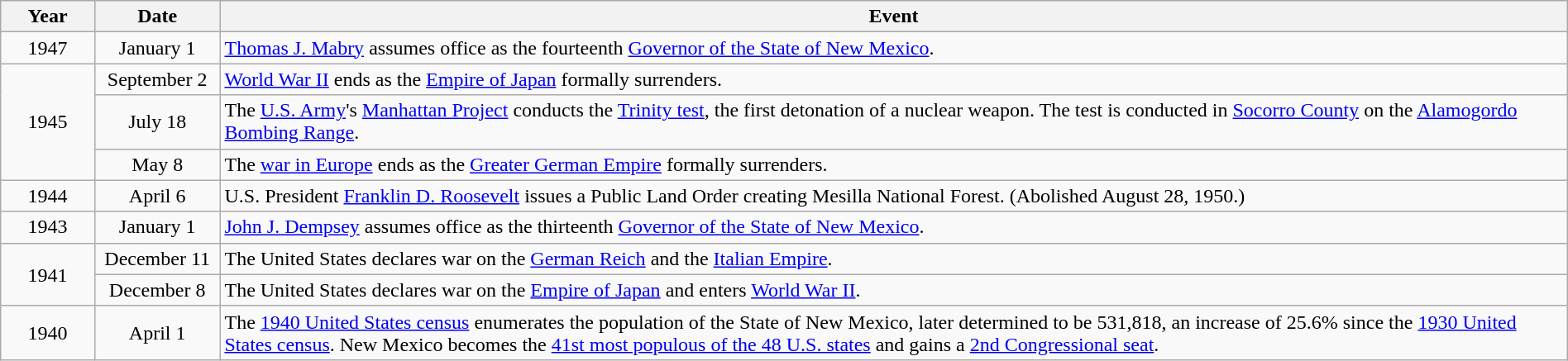<table class="wikitable" style="width:100%;">
<tr>
<th style="width:6%">Year</th>
<th style="width:8%">Date</th>
<th style="width:86%">Event</th>
</tr>
<tr>
<td align=center rowspan=1>1947</td>
<td align=center>January 1</td>
<td><a href='#'>Thomas J. Mabry</a> assumes office as the fourteenth <a href='#'>Governor of the State of New Mexico</a>.</td>
</tr>
<tr>
<td align=center rowspan=3>1945</td>
<td align=center>September 2</td>
<td><a href='#'>World War II</a> ends as the <a href='#'>Empire of Japan</a> formally surrenders.</td>
</tr>
<tr>
<td align=center>July 18</td>
<td>The <a href='#'>U.S. Army</a>'s <a href='#'>Manhattan Project</a> conducts the <a href='#'>Trinity test</a>, the first detonation of a nuclear weapon.  The test is conducted in <a href='#'>Socorro County</a> on the <a href='#'>Alamogordo Bombing Range</a>.</td>
</tr>
<tr>
<td align=center>May 8</td>
<td>The <a href='#'>war in Europe</a> ends as the <a href='#'>Greater German Empire</a> formally surrenders.</td>
</tr>
<tr>
<td align=center rowspan=1>1944</td>
<td align=center>April 6</td>
<td>U.S. President <a href='#'>Franklin D. Roosevelt</a> issues a Public Land Order creating Mesilla National Forest. (Abolished August 28, 1950.)</td>
</tr>
<tr>
<td align=center rowspan=1>1943</td>
<td align=center>January 1</td>
<td><a href='#'>John J. Dempsey</a> assumes office as the thirteenth <a href='#'>Governor of the State of New Mexico</a>.</td>
</tr>
<tr>
<td align=center rowspan=2>1941</td>
<td align=center>December 11</td>
<td>The United States declares war on the <a href='#'>German Reich</a> and the <a href='#'>Italian Empire</a>.</td>
</tr>
<tr>
<td align=center>December 8</td>
<td>The United States declares war on the <a href='#'>Empire of Japan</a> and enters <a href='#'>World War II</a>.</td>
</tr>
<tr>
<td align=center rowspan=1>1940</td>
<td align=center>April 1</td>
<td>The <a href='#'>1940 United States census</a> enumerates the population of the State of New Mexico, later determined to be 531,818, an increase of 25.6% since the <a href='#'>1930 United States census</a>. New Mexico becomes the <a href='#'>41st most populous of the 48 U.S. states</a> and gains a <a href='#'>2nd Congressional seat</a>.</td>
</tr>
</table>
